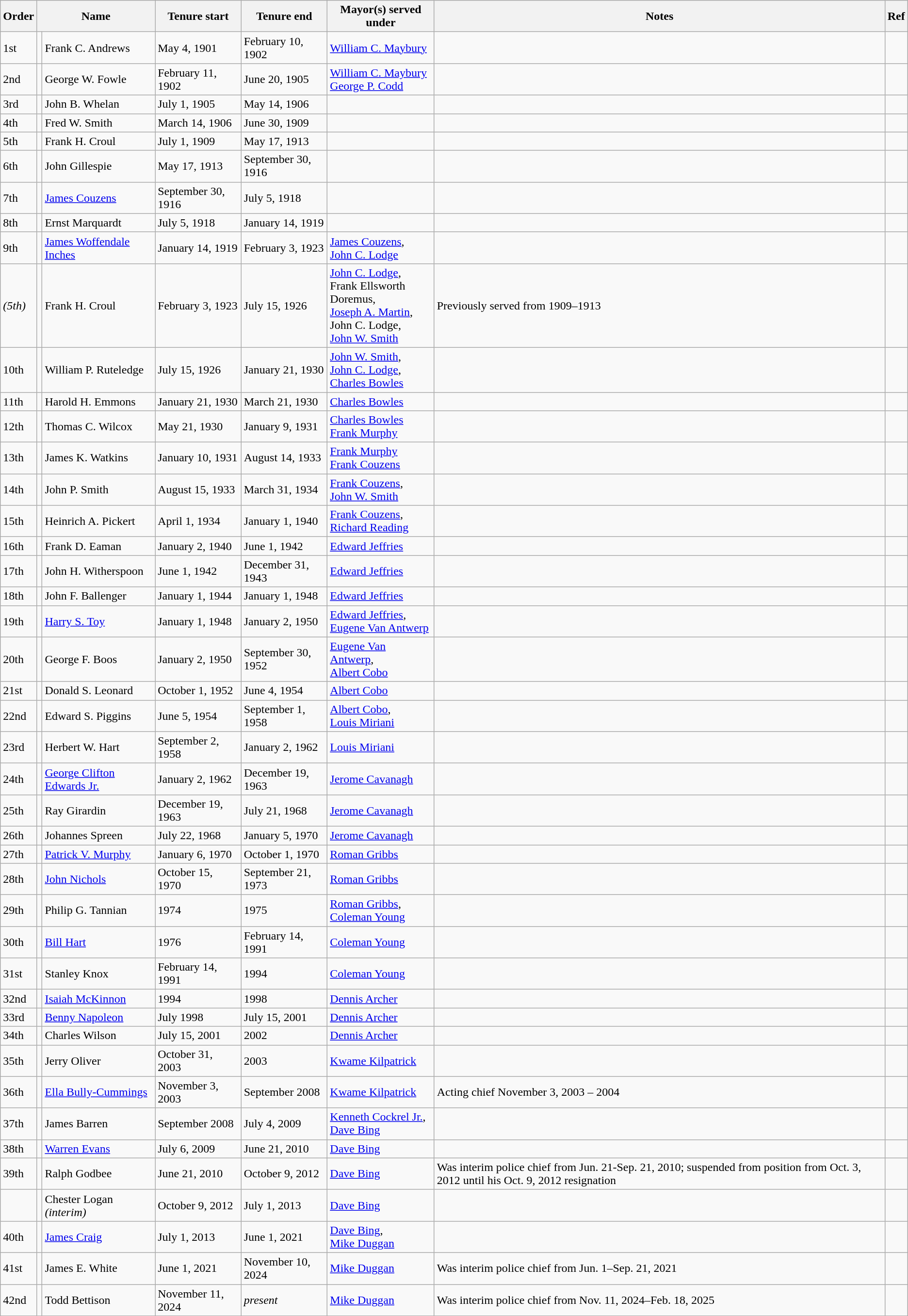<table class="wikitable">
<tr>
<th>Order</th>
<th colspan=2>Name</th>
<th>Tenure start</th>
<th>Tenure end</th>
<th>Mayor(s) served under</th>
<th>Notes</th>
<th>Ref</th>
</tr>
<tr>
<td>1st</td>
<td></td>
<td>Frank C. Andrews</td>
<td>May 4, 1901</td>
<td>February 10, 1902</td>
<td><a href='#'>William C. Maybury</a></td>
<td></td>
<td></td>
</tr>
<tr>
<td>2nd</td>
<td></td>
<td>George W. Fowle</td>
<td>February 11, 1902</td>
<td>June 20, 1905</td>
<td><a href='#'>William C. Maybury</a><br><a href='#'>George P. Codd</a></td>
<td></td>
<td></td>
</tr>
<tr>
<td>3rd</td>
<td></td>
<td>John B. Whelan</td>
<td>July 1, 1905</td>
<td>May 14, 1906</td>
<td></td>
<td></td>
<td></td>
</tr>
<tr>
<td>4th</td>
<td></td>
<td>Fred W. Smith</td>
<td>March 14, 1906</td>
<td>June 30, 1909</td>
<td></td>
<td></td>
<td></td>
</tr>
<tr>
<td>5th</td>
<td></td>
<td>Frank H. Croul</td>
<td>July 1, 1909</td>
<td>May 17, 1913</td>
<td></td>
<td></td>
<td></td>
</tr>
<tr>
<td>6th</td>
<td></td>
<td>John Gillespie</td>
<td>May 17, 1913</td>
<td>September 30, 1916</td>
<td></td>
<td></td>
<td></td>
</tr>
<tr>
<td>7th</td>
<td></td>
<td><a href='#'>James Couzens</a></td>
<td>September 30, 1916</td>
<td>July 5, 1918</td>
<td></td>
<td></td>
<td></td>
</tr>
<tr>
<td>8th</td>
<td></td>
<td>Ernst Marquardt</td>
<td>July 5, 1918</td>
<td>January 14, 1919</td>
<td></td>
<td></td>
<td></td>
</tr>
<tr>
<td>9th</td>
<td></td>
<td><a href='#'>James Woffendale Inches</a></td>
<td>January 14, 1919</td>
<td>February 3, 1923</td>
<td><a href='#'>James Couzens</a>,<br><a href='#'>John C. Lodge</a></td>
<td></td>
<td></td>
</tr>
<tr>
<td><em>(5th)</em></td>
<td></td>
<td>Frank H. Croul</td>
<td>February 3, 1923</td>
<td>July 15, 1926</td>
<td><a href='#'>John C. Lodge</a>,<br>Frank Ellsworth Doremus,<br><a href='#'>Joseph A. Martin</a>,<br>John C. Lodge,<br> <a href='#'>John W. Smith</a></td>
<td>Previously served from 1909–1913</td>
<td></td>
</tr>
<tr>
<td>10th</td>
<td></td>
<td>William P. Ruteledge</td>
<td>July 15, 1926</td>
<td>January 21, 1930</td>
<td><a href='#'>John W. Smith</a>,<br><a href='#'>John C. Lodge</a>,<br><a href='#'>Charles Bowles</a></td>
<td></td>
<td></td>
</tr>
<tr>
<td>11th</td>
<td></td>
<td>Harold H. Emmons</td>
<td>January 21, 1930</td>
<td>March 21, 1930</td>
<td><a href='#'>Charles Bowles</a></td>
<td></td>
<td></td>
</tr>
<tr>
<td>12th</td>
<td></td>
<td>Thomas C. Wilcox</td>
<td>May 21, 1930</td>
<td>January 9, 1931</td>
<td><a href='#'>Charles Bowles</a><br><a href='#'>Frank Murphy</a></td>
<td></td>
<td></td>
</tr>
<tr>
<td>13th</td>
<td></td>
<td>James K. Watkins</td>
<td>January 10, 1931</td>
<td>August 14, 1933</td>
<td><a href='#'>Frank Murphy</a><br><a href='#'>Frank Couzens</a></td>
<td></td>
<td></td>
</tr>
<tr>
<td>14th</td>
<td></td>
<td>John P. Smith</td>
<td>August 15, 1933</td>
<td>March 31, 1934</td>
<td><a href='#'>Frank Couzens</a>,<br><a href='#'>John W. Smith</a></td>
<td></td>
<td></td>
</tr>
<tr>
<td>15th</td>
<td></td>
<td>Heinrich A. Pickert</td>
<td>April 1, 1934</td>
<td>January 1, 1940</td>
<td><a href='#'>Frank Couzens</a>,<br> <a href='#'>Richard Reading</a></td>
<td></td>
<td></td>
</tr>
<tr>
<td>16th</td>
<td></td>
<td>Frank D. Eaman</td>
<td>January 2, 1940</td>
<td>June 1, 1942</td>
<td><a href='#'>Edward Jeffries</a></td>
<td></td>
<td></td>
</tr>
<tr>
<td>17th</td>
<td></td>
<td>John H. Witherspoon</td>
<td>June 1, 1942</td>
<td>December 31, 1943</td>
<td><a href='#'>Edward Jeffries</a></td>
<td></td>
<td></td>
</tr>
<tr>
<td>18th</td>
<td></td>
<td>John F. Ballenger</td>
<td>January 1, 1944</td>
<td>January 1, 1948</td>
<td><a href='#'>Edward Jeffries</a></td>
<td></td>
<td></td>
</tr>
<tr>
<td>19th</td>
<td></td>
<td><a href='#'>Harry S. Toy</a></td>
<td>January 1, 1948</td>
<td>January 2, 1950</td>
<td><a href='#'>Edward Jeffries</a>,<br><a href='#'>Eugene Van Antwerp</a></td>
<td></td>
<td></td>
</tr>
<tr>
<td>20th</td>
<td></td>
<td>George F. Boos</td>
<td>January 2, 1950</td>
<td>September 30, 1952</td>
<td><a href='#'>Eugene Van Antwerp</a>,<br><a href='#'>Albert Cobo</a></td>
<td></td>
<td></td>
</tr>
<tr>
<td>21st</td>
<td></td>
<td>Donald S. Leonard</td>
<td>October 1, 1952</td>
<td>June 4, 1954</td>
<td><a href='#'>Albert Cobo</a></td>
<td></td>
<td></td>
</tr>
<tr>
<td>22nd</td>
<td></td>
<td>Edward S. Piggins</td>
<td>June 5, 1954</td>
<td>September 1, 1958</td>
<td><a href='#'>Albert Cobo</a>,<br><a href='#'>Louis Miriani</a></td>
<td></td>
<td></td>
</tr>
<tr>
<td>23rd</td>
<td></td>
<td>Herbert W. Hart</td>
<td>September 2, 1958</td>
<td>January 2, 1962</td>
<td><a href='#'>Louis Miriani</a></td>
<td></td>
<td></td>
</tr>
<tr>
<td>24th</td>
<td></td>
<td><a href='#'>George Clifton Edwards Jr.</a></td>
<td>January 2, 1962</td>
<td>December 19, 1963</td>
<td><a href='#'>Jerome Cavanagh</a></td>
<td></td>
<td></td>
</tr>
<tr>
<td>25th</td>
<td></td>
<td>Ray Girardin</td>
<td>December 19, 1963</td>
<td>July 21, 1968</td>
<td><a href='#'>Jerome Cavanagh</a></td>
<td></td>
<td></td>
</tr>
<tr>
<td>26th</td>
<td></td>
<td>Johannes Spreen</td>
<td>July 22, 1968</td>
<td>January 5, 1970</td>
<td><a href='#'>Jerome Cavanagh</a></td>
<td></td>
<td></td>
</tr>
<tr>
<td>27th</td>
<td></td>
<td><a href='#'>Patrick V. Murphy</a></td>
<td>January 6, 1970</td>
<td>October 1, 1970</td>
<td><a href='#'>Roman Gribbs</a></td>
<td></td>
<td></td>
</tr>
<tr>
<td>28th</td>
<td></td>
<td><a href='#'>John Nichols</a></td>
<td>October 15, 1970</td>
<td>September 21, 1973</td>
<td><a href='#'>Roman Gribbs</a></td>
<td></td>
<td></td>
</tr>
<tr>
<td>29th</td>
<td></td>
<td>Philip G. Tannian</td>
<td>1974</td>
<td>1975</td>
<td><a href='#'>Roman Gribbs</a>,<br><a href='#'>Coleman Young</a></td>
<td></td>
<td></td>
</tr>
<tr>
<td>30th</td>
<td></td>
<td><a href='#'>Bill Hart</a></td>
<td>1976</td>
<td>February 14, 1991</td>
<td><a href='#'>Coleman Young</a></td>
<td></td>
<td></td>
</tr>
<tr>
<td>31st</td>
<td></td>
<td>Stanley Knox</td>
<td>February 14, 1991</td>
<td>1994</td>
<td><a href='#'>Coleman Young</a></td>
<td></td>
<td></td>
</tr>
<tr>
<td>32nd</td>
<td></td>
<td><a href='#'>Isaiah McKinnon</a></td>
<td>1994</td>
<td>1998</td>
<td><a href='#'>Dennis Archer</a></td>
<td></td>
<td></td>
</tr>
<tr>
<td>33rd</td>
<td></td>
<td><a href='#'>Benny Napoleon</a></td>
<td>July 1998</td>
<td>July 15, 2001</td>
<td><a href='#'>Dennis Archer</a></td>
<td></td>
<td></td>
</tr>
<tr>
<td>34th</td>
<td></td>
<td>Charles Wilson</td>
<td>July 15, 2001</td>
<td>2002</td>
<td><a href='#'>Dennis Archer</a></td>
<td></td>
<td></td>
</tr>
<tr>
<td>35th</td>
<td></td>
<td>Jerry Oliver</td>
<td>October 31, 2003</td>
<td>2003</td>
<td><a href='#'>Kwame Kilpatrick</a></td>
<td></td>
<td></td>
</tr>
<tr>
<td>36th</td>
<td></td>
<td><a href='#'>Ella Bully-Cummings</a></td>
<td>November 3, 2003</td>
<td>September 2008</td>
<td><a href='#'>Kwame Kilpatrick</a></td>
<td>Acting chief November 3, 2003 – 2004</td>
<td></td>
</tr>
<tr>
<td>37th</td>
<td></td>
<td>James Barren</td>
<td>September 2008</td>
<td>July 4, 2009</td>
<td><a href='#'>Kenneth Cockrel Jr.</a>,<br><a href='#'>Dave Bing</a></td>
<td></td>
<td></td>
</tr>
<tr>
<td>38th</td>
<td></td>
<td><a href='#'>Warren Evans</a></td>
<td>July 6, 2009</td>
<td>June 21, 2010</td>
<td><a href='#'>Dave Bing</a></td>
<td></td>
<td></td>
</tr>
<tr>
<td>39th</td>
<td></td>
<td>Ralph Godbee</td>
<td>June 21, 2010</td>
<td>October 9, 2012</td>
<td><a href='#'>Dave Bing</a></td>
<td>Was interim police chief from Jun. 21-Sep. 21, 2010; suspended from position from Oct. 3, 2012 until his Oct. 9, 2012 resignation</td>
<td></td>
</tr>
<tr>
<td></td>
<td></td>
<td>Chester Logan <em>(interim)</em></td>
<td>October 9, 2012</td>
<td>July 1, 2013</td>
<td><a href='#'>Dave Bing</a></td>
<td></td>
<td></td>
</tr>
<tr>
<td>40th</td>
<td></td>
<td><a href='#'>James Craig</a></td>
<td>July 1, 2013</td>
<td>June 1, 2021</td>
<td><a href='#'>Dave Bing</a>,<br><a href='#'>Mike Duggan</a></td>
<td></td>
<td></td>
</tr>
<tr>
<td>41st</td>
<td></td>
<td>James E. White</td>
<td>June 1, 2021</td>
<td>November 10, 2024</td>
<td><a href='#'>Mike Duggan</a></td>
<td>Was interim police chief from Jun. 1–Sep. 21, 2021</td>
<td></td>
</tr>
<tr>
<td>42nd</td>
<td></td>
<td>Todd Bettison</td>
<td>November 11, 2024</td>
<td><em>present</em></td>
<td><a href='#'>Mike Duggan</a></td>
<td>Was interim police chief from Nov. 11, 2024–Feb. 18, 2025</td>
<td></td>
</tr>
</table>
